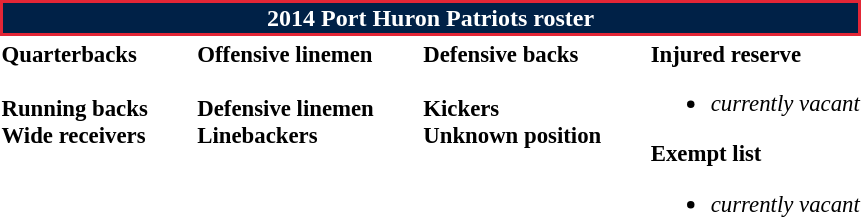<table class="toccolours" style="text-align: left;">
<tr>
<th colspan="7" style="background:#002147;  border:2px solid #E32636; color:white; text-align:center;">2014 Port Huron Patriots roster</th>
</tr>
<tr>
<td style="font-size: 95%;" valign="top"><strong>Quarterbacks</strong><br><br><strong>Running backs</strong>


<br><strong>Wide receivers</strong>


</td>
<td style="width: 25px;"></td>
<td style="font-size: 95%;" valign="top"><strong>Offensive linemen</strong><br>

<br><strong>Defensive linemen</strong>
<br><strong>Linebackers</strong>


</td>
<td style="width: 25px;"></td>
<td style="font-size: 95%;" valign="top"><strong>Defensive backs</strong><br>

<br><strong>Kickers</strong>
<br><strong>Unknown position</strong>




</td>
<td style="width: 25px;"></td>
<td style="font-size: 95%;" valign="top"><strong>Injured reserve</strong><br><ul><li><em>currently vacant</em></li></ul><strong>Exempt list</strong><ul><li><em>currently vacant</em></li></ul></td>
</tr>
<tr>
</tr>
</table>
